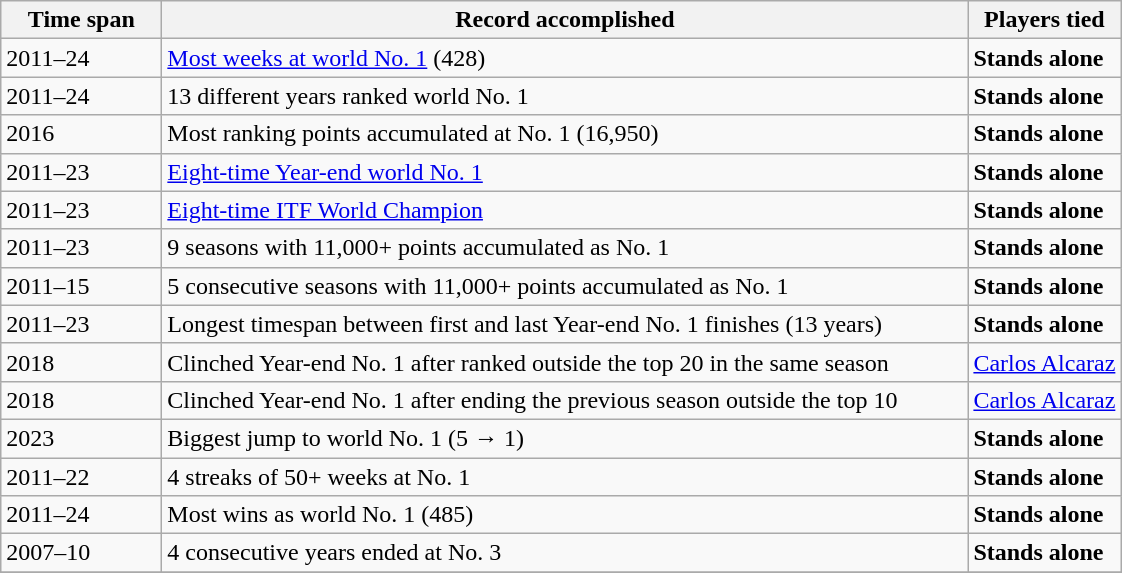<table class="wikitable">
<tr>
<th width="100">Time span</th>
<th width="530">Record accomplished</th>
<th>Players tied</th>
</tr>
<tr>
<td>2011–24</td>
<td><a href='#'>Most weeks at world No. 1</a> (428)</td>
<td><strong>Stands alone</strong></td>
</tr>
<tr>
<td>2011–24</td>
<td>13 different years ranked world No. 1</td>
<td><strong>Stands alone</strong></td>
</tr>
<tr>
<td>2016</td>
<td>Most ranking points accumulated at No. 1 (16,950)</td>
<td><strong>Stands alone</strong></td>
</tr>
<tr>
<td>2011–23</td>
<td><a href='#'>Eight-time Year-end world No. 1</a></td>
<td><strong>Stands alone</strong></td>
</tr>
<tr>
<td>2011–23</td>
<td><a href='#'>Eight-time ITF World Champion</a></td>
<td><strong>Stands alone</strong></td>
</tr>
<tr>
<td>2011–23</td>
<td>9 seasons with 11,000+ points accumulated as No. 1</td>
<td><strong>Stands alone</strong></td>
</tr>
<tr>
<td>2011–15</td>
<td>5 consecutive seasons with 11,000+ points accumulated as No. 1</td>
<td><strong>Stands alone</strong></td>
</tr>
<tr>
<td>2011–23</td>
<td>Longest timespan between first and last Year-end No. 1 finishes (13 years)</td>
<td><strong>Stands alone</strong></td>
</tr>
<tr>
<td>2018</td>
<td>Clinched Year-end No. 1 after ranked outside the top 20 in the same season</td>
<td><a href='#'>Carlos Alcaraz</a></td>
</tr>
<tr>
<td>2018</td>
<td>Clinched Year-end No. 1 after ending the previous season outside the top 10</td>
<td><a href='#'>Carlos Alcaraz</a></td>
</tr>
<tr>
<td>2023</td>
<td>Biggest jump to world No. 1 (5 → 1)</td>
<td><strong>Stands alone</strong></td>
</tr>
<tr>
<td>2011–22</td>
<td>4 streaks of 50+ weeks at No. 1</td>
<td><strong>Stands alone</strong></td>
</tr>
<tr>
<td>2011–24</td>
<td>Most wins as world No. 1 (485)</td>
<td><strong>Stands alone</strong></td>
</tr>
<tr>
<td>2007–10</td>
<td>4 consecutive years ended at No. 3</td>
<td><strong>Stands alone</strong></td>
</tr>
<tr>
</tr>
</table>
